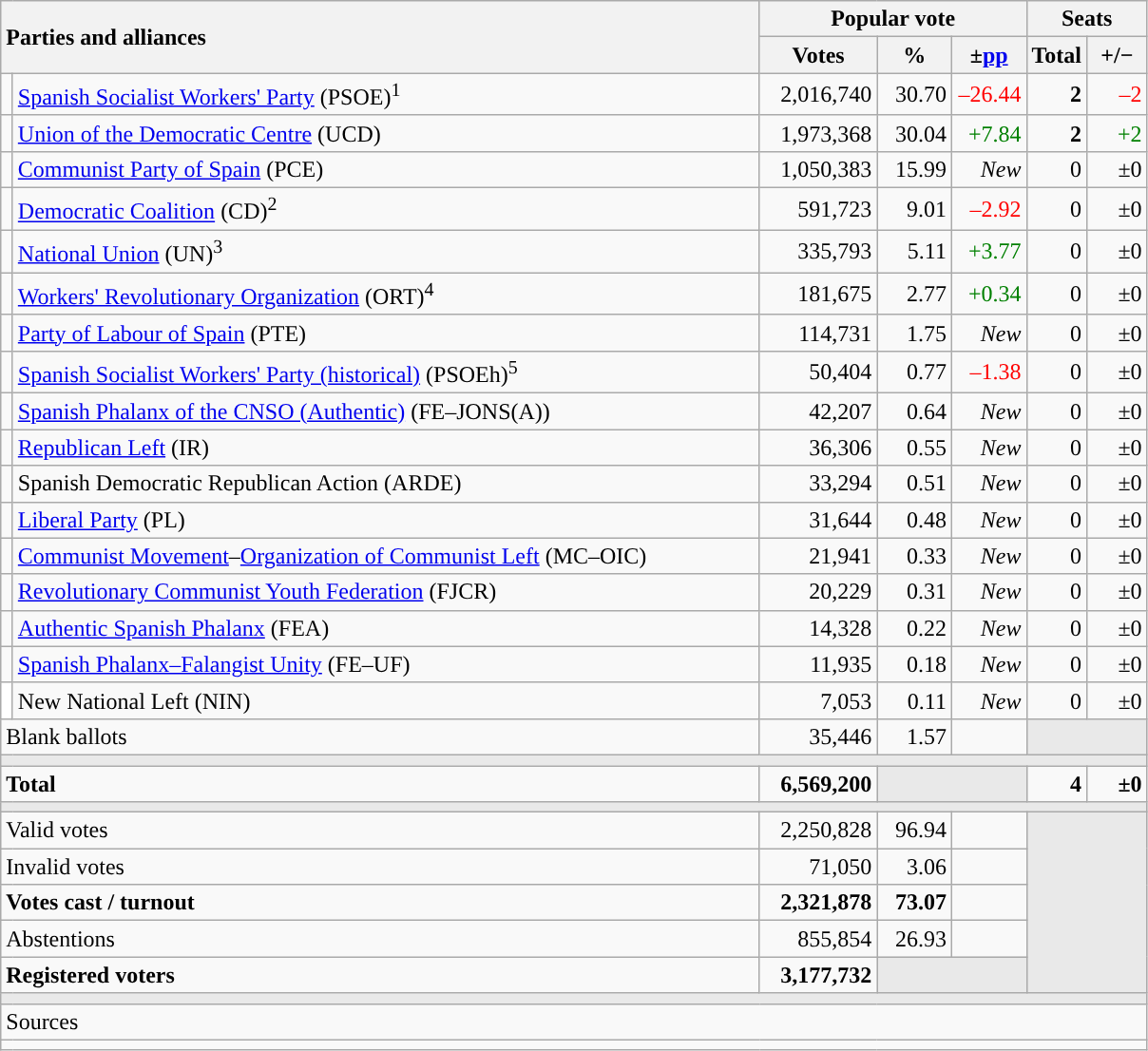<table class="wikitable" style="text-align:right;">
<tr>
<th style="text-align:left;" rowspan="2" colspan="2" width="525">Parties and alliances</th>
<th colspan="3">Popular vote</th>
<th colspan="2">Seats</th>
</tr>
<tr>
<th width="75">Votes</th>
<th width="45">%</th>
<th width="45">±<a href='#'>pp</a></th>
<th width="35">Total</th>
<th width="35">+/−</th>
</tr>
<tr>
<td width="1" style="color:inherit;background:"></td>
<td align="left"><a href='#'>Spanish Socialist Workers' Party</a> (PSOE)<sup>1</sup></td>
<td>2,016,740</td>
<td>30.70</td>
<td style="color:red;">–26.44</td>
<td><strong>2</strong></td>
<td style="color:red;">–2</td>
</tr>
<tr>
<td style="color:inherit;background:"></td>
<td align="left"><a href='#'>Union of the Democratic Centre</a> (UCD)</td>
<td>1,973,368</td>
<td>30.04</td>
<td style="color:green;">+7.84</td>
<td><strong>2</strong></td>
<td style="color:green;">+2</td>
</tr>
<tr>
<td style="color:inherit;background:"></td>
<td align="left"><a href='#'>Communist Party of Spain</a> (PCE)</td>
<td>1,050,383</td>
<td>15.99</td>
<td><em>New</em></td>
<td>0</td>
<td>±0</td>
</tr>
<tr>
<td style="color:inherit;background:"></td>
<td align="left"><a href='#'>Democratic Coalition</a> (CD)<sup>2</sup></td>
<td>591,723</td>
<td>9.01</td>
<td style="color:red;">–2.92</td>
<td>0</td>
<td>±0</td>
</tr>
<tr>
<td style="color:inherit;background:"></td>
<td align="left"><a href='#'>National Union</a> (UN)<sup>3</sup></td>
<td>335,793</td>
<td>5.11</td>
<td style="color:green;">+3.77</td>
<td>0</td>
<td>±0</td>
</tr>
<tr>
<td style="color:inherit;background:"></td>
<td align="left"><a href='#'>Workers' Revolutionary Organization</a> (ORT)<sup>4</sup></td>
<td>181,675</td>
<td>2.77</td>
<td style="color:green;">+0.34</td>
<td>0</td>
<td>±0</td>
</tr>
<tr>
<td style="color:inherit;background:"></td>
<td align="left"><a href='#'>Party of Labour of Spain</a> (PTE)</td>
<td>114,731</td>
<td>1.75</td>
<td><em>New</em></td>
<td>0</td>
<td>±0</td>
</tr>
<tr>
<td style="color:inherit;background:"></td>
<td align="left"><a href='#'>Spanish Socialist Workers' Party (historical)</a> (PSOEh)<sup>5</sup></td>
<td>50,404</td>
<td>0.77</td>
<td style="color:red;">–1.38</td>
<td>0</td>
<td>±0</td>
</tr>
<tr>
<td style="color:inherit;background:"></td>
<td align="left"><a href='#'>Spanish Phalanx of the CNSO (Authentic)</a> (FE–JONS(A))</td>
<td>42,207</td>
<td>0.64</td>
<td><em>New</em></td>
<td>0</td>
<td>±0</td>
</tr>
<tr>
<td style="color:inherit;background:"></td>
<td align="left"><a href='#'>Republican Left</a> (IR)</td>
<td>36,306</td>
<td>0.55</td>
<td><em>New</em></td>
<td>0</td>
<td>±0</td>
</tr>
<tr>
<td style="color:inherit;background:"></td>
<td align="left">Spanish Democratic Republican Action (ARDE)</td>
<td>33,294</td>
<td>0.51</td>
<td><em>New</em></td>
<td>0</td>
<td>±0</td>
</tr>
<tr>
<td style="color:inherit;background:"></td>
<td align="left"><a href='#'>Liberal Party</a> (PL)</td>
<td>31,644</td>
<td>0.48</td>
<td><em>New</em></td>
<td>0</td>
<td>±0</td>
</tr>
<tr>
<td style="color:inherit;background:"></td>
<td align="left"><a href='#'>Communist Movement</a>–<a href='#'>Organization of Communist Left</a> (MC–OIC)</td>
<td>21,941</td>
<td>0.33</td>
<td><em>New</em></td>
<td>0</td>
<td>±0</td>
</tr>
<tr>
<td style="color:inherit;background:"></td>
<td align="left"><a href='#'>Revolutionary Communist Youth Federation</a> (FJCR)</td>
<td>20,229</td>
<td>0.31</td>
<td><em>New</em></td>
<td>0</td>
<td>±0</td>
</tr>
<tr>
<td style="color:inherit;background:"></td>
<td align="left"><a href='#'>Authentic Spanish Phalanx</a> (FEA)</td>
<td>14,328</td>
<td>0.22</td>
<td><em>New</em></td>
<td>0</td>
<td>±0</td>
</tr>
<tr>
<td style="color:inherit;background:"></td>
<td align="left"><a href='#'>Spanish Phalanx–Falangist Unity</a> (FE–UF)</td>
<td>11,935</td>
<td>0.18</td>
<td><em>New</em></td>
<td>0</td>
<td>±0</td>
</tr>
<tr>
<td bgcolor="white"></td>
<td align="left">New National Left (NIN)</td>
<td>7,053</td>
<td>0.11</td>
<td><em>New</em></td>
<td>0</td>
<td>±0</td>
</tr>
<tr>
<td align="left" colspan="2">Blank ballots</td>
<td>35,446</td>
<td>1.57</td>
<td></td>
<td bgcolor="#E9E9E9" colspan="2"></td>
</tr>
<tr>
<td colspan="7" bgcolor="#E9E9E9"></td>
</tr>
<tr style="font-weight:bold;">
<td align="left" colspan="2">Total</td>
<td>6,569,200</td>
<td bgcolor="#E9E9E9" colspan="2"></td>
<td>4</td>
<td>±0</td>
</tr>
<tr>
<td colspan="7" bgcolor="#E9E9E9"></td>
</tr>
<tr>
<td align="left" colspan="2">Valid votes</td>
<td>2,250,828</td>
<td>96.94</td>
<td></td>
<td bgcolor="#E9E9E9" colspan="2" rowspan="5"></td>
</tr>
<tr>
<td align="left" colspan="2">Invalid votes</td>
<td>71,050</td>
<td>3.06</td>
<td></td>
</tr>
<tr style="font-weight:bold;">
<td align="left" colspan="2">Votes cast / turnout</td>
<td>2,321,878</td>
<td>73.07</td>
<td></td>
</tr>
<tr>
<td align="left" colspan="2">Abstentions</td>
<td>855,854</td>
<td>26.93</td>
<td></td>
</tr>
<tr style="font-weight:bold;">
<td align="left" colspan="2">Registered voters</td>
<td>3,177,732</td>
<td bgcolor="#E9E9E9" colspan="2"></td>
</tr>
<tr>
<td colspan="7" bgcolor="#E9E9E9"></td>
</tr>
<tr>
<td align="left" colspan="7">Sources</td>
</tr>
<tr>
<td colspan="7" style="text-align:left; max-width:790px;"></td>
</tr>
</table>
